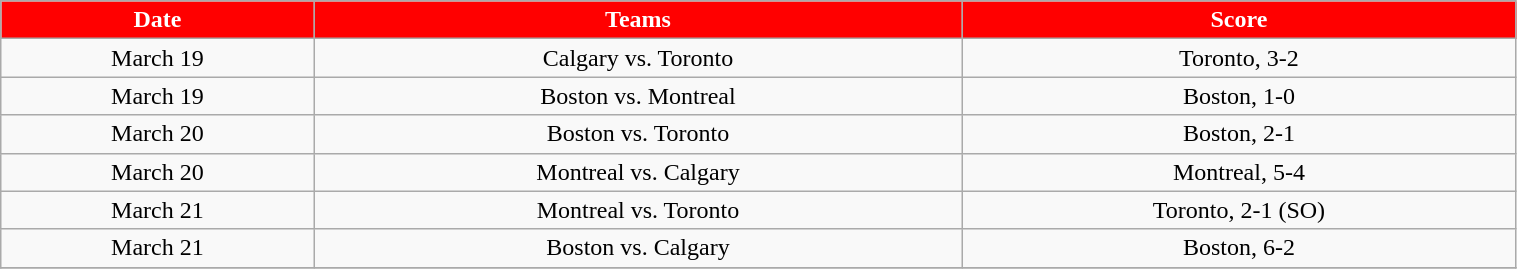<table class="wikitable" width="80%">
<tr align="center"  style=" background:red;color:#FFFFFF;">
<td><strong>Date</strong></td>
<td><strong>Teams</strong></td>
<td><strong>Score</strong></td>
</tr>
<tr align="center" bgcolor="">
<td>March 19</td>
<td>Calgary vs. Toronto</td>
<td>Toronto, 3-2</td>
</tr>
<tr align="center" bgcolor="">
<td>March 19</td>
<td>Boston vs. Montreal</td>
<td>Boston, 1-0</td>
</tr>
<tr align="center" bgcolor="">
<td>March 20</td>
<td>Boston vs. Toronto</td>
<td>Boston, 2-1</td>
</tr>
<tr align="center" bgcolor="">
<td>March 20</td>
<td>Montreal vs. Calgary</td>
<td>Montreal, 5-4</td>
</tr>
<tr align="center" bgcolor="">
<td>March 21</td>
<td>Montreal vs. Toronto</td>
<td>Toronto, 2-1 (SO)</td>
</tr>
<tr align="center" bgcolor="">
<td>March 21</td>
<td>Boston vs. Calgary</td>
<td>Boston, 6-2</td>
</tr>
<tr align="center" bgcolor="">
</tr>
</table>
